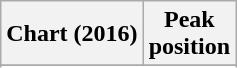<table class="wikitable sortable">
<tr>
<th align="center">Chart (2016)</th>
<th align="center">Peak<br>position</th>
</tr>
<tr>
</tr>
<tr>
</tr>
</table>
